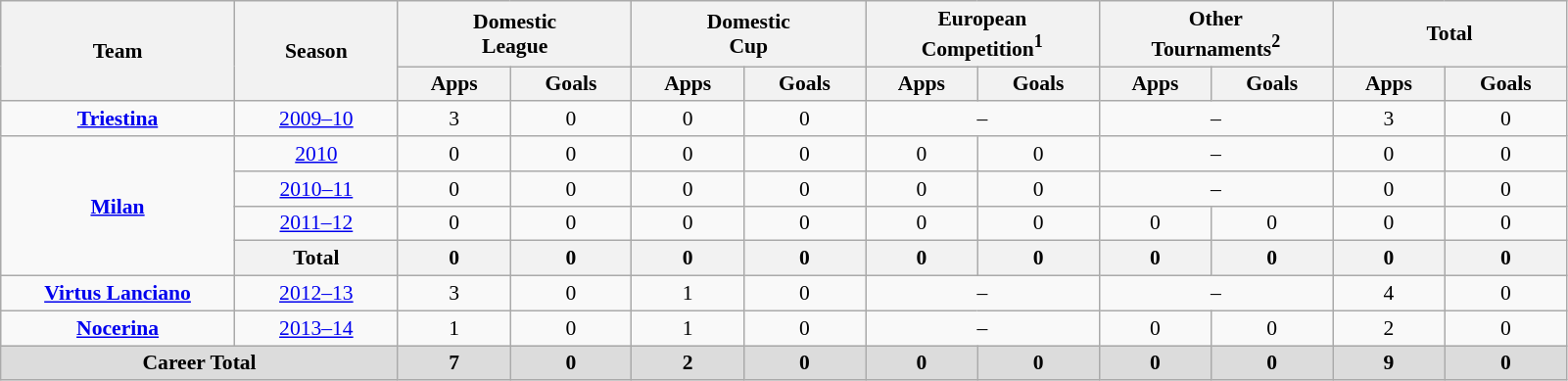<table class="wikitable" style="font-size:90%; text-align:center; width=75%;">
<tr>
<th rowspan=2 width=10%>Team</th>
<th rowspan=2 width=7%>Season</th>
<th colspan=2 width=10%>Domestic<br>League</th>
<th colspan=2 width=10%>Domestic<br>Cup</th>
<th colspan=2 width=10%>European<br>Competition<sup>1</sup></th>
<th colspan=2 width=10%>Other<br>Tournaments<sup>2</sup></th>
<th colspan=2 width=10%>Total</th>
</tr>
<tr>
<th>Apps</th>
<th>Goals</th>
<th>Apps</th>
<th>Goals</th>
<th>Apps</th>
<th>Goals</th>
<th>Apps</th>
<th>Goals</th>
<th>Apps</th>
<th>Goals</th>
</tr>
<tr>
<td><strong><a href='#'>Triestina</a></strong></td>
<td><a href='#'>2009–10</a></td>
<td>3</td>
<td>0</td>
<td>0</td>
<td>0</td>
<td colspan="2">–</td>
<td colspan="2">–</td>
<td>3</td>
<td>0</td>
</tr>
<tr>
<td rowspan="4"><strong><a href='#'>Milan</a></strong></td>
<td><a href='#'>2010</a></td>
<td>0</td>
<td>0</td>
<td>0</td>
<td>0</td>
<td>0</td>
<td>0</td>
<td colspan="2">–</td>
<td>0</td>
<td>0</td>
</tr>
<tr>
<td><a href='#'>2010–11</a></td>
<td>0</td>
<td>0</td>
<td>0</td>
<td>0</td>
<td>0</td>
<td>0</td>
<td colspan="2">–</td>
<td>0</td>
<td>0</td>
</tr>
<tr>
<td><a href='#'>2011–12</a></td>
<td>0</td>
<td>0</td>
<td>0</td>
<td>0</td>
<td>0</td>
<td>0</td>
<td>0</td>
<td>0</td>
<td>0</td>
<td>0</td>
</tr>
<tr>
<th>Total</th>
<th>0</th>
<th>0</th>
<th>0</th>
<th>0</th>
<th>0</th>
<th>0</th>
<th>0</th>
<th>0</th>
<th>0</th>
<th>0</th>
</tr>
<tr>
<td><strong><a href='#'>Virtus Lanciano</a></strong></td>
<td><a href='#'>2012–13</a></td>
<td>3</td>
<td>0</td>
<td>1</td>
<td>0</td>
<td colspan="2">–</td>
<td colspan="2">–</td>
<td>4</td>
<td>0</td>
</tr>
<tr>
<td><strong><a href='#'>Nocerina</a></strong></td>
<td><a href='#'>2013–14</a></td>
<td>1</td>
<td>0</td>
<td>1</td>
<td>0</td>
<td colspan="2">–</td>
<td>0</td>
<td>0</td>
<td>2</td>
<td>0</td>
</tr>
<tr style="background: #dcdcdc">
<td colspan=2><strong>Career Total</strong></td>
<td><strong>7</strong></td>
<td><strong>0</strong></td>
<td><strong>2</strong></td>
<td><strong>0</strong></td>
<td><strong>0</strong></td>
<td><strong>0</strong></td>
<td><strong>0</strong></td>
<td><strong>0</strong></td>
<td><strong>9</strong></td>
<td><strong>0</strong></td>
</tr>
</table>
